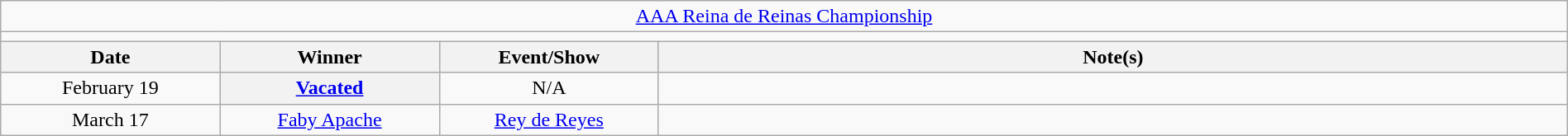<table class="wikitable" style="text-align:center; width:100%;">
<tr>
<td colspan="5"><a href='#'>AAA Reina de Reinas Championship</a></td>
</tr>
<tr>
<td colspan="5"><strong></strong></td>
</tr>
<tr>
<th width="14%">Date</th>
<th width="14%">Winner</th>
<th width="14%">Event/Show</th>
<th width="58%">Note(s)</th>
</tr>
<tr>
<td>February 19</td>
<th><a href='#'>Vacated</a></th>
<td>N/A</td>
<td align="left"></td>
</tr>
<tr>
<td>March 17</td>
<td><a href='#'>Faby Apache</a></td>
<td><a href='#'>Rey de Reyes</a></td>
<td align="left"></td>
</tr>
</table>
